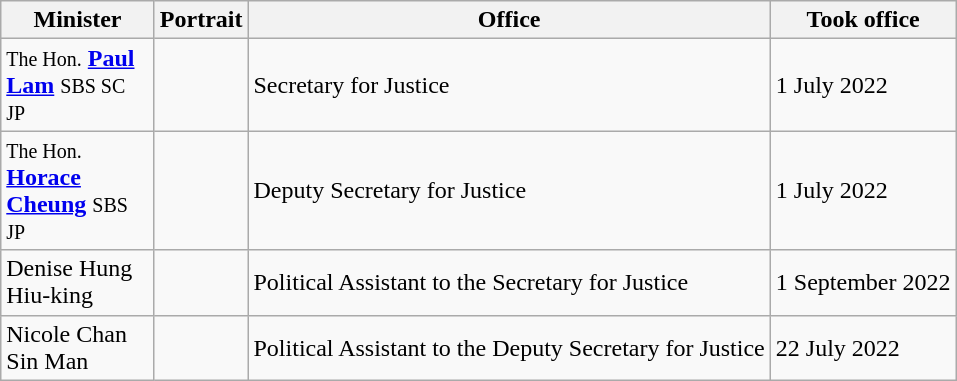<table class="wikitable">
<tr>
<th width="95x">Minister</th>
<th>Portrait</th>
<th>Office</th>
<th>Took office</th>
</tr>
<tr>
<td><small>The Hon.</small> <strong><a href='#'>Paul Lam</a></strong> <small>SBS SC JP</small></td>
<td></td>
<td>Secretary for Justice</td>
<td>1 July 2022</td>
</tr>
<tr>
<td><small>The Hon.</small> <strong><a href='#'>Horace Cheung</a></strong> <small>SBS JP</small></td>
<td></td>
<td>Deputy Secretary for Justice</td>
<td>1 July 2022</td>
</tr>
<tr>
<td>Denise Hung Hiu-king</td>
<td></td>
<td>Political Assistant to the Secretary for Justice</td>
<td>1 September 2022</td>
</tr>
<tr>
<td>Nicole Chan Sin Man</td>
<td></td>
<td>Political Assistant to the Deputy Secretary for Justice</td>
<td>22 July 2022</td>
</tr>
</table>
